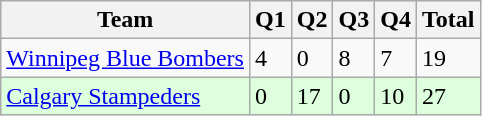<table class="wikitable">
<tr>
<th>Team</th>
<th>Q1</th>
<th>Q2</th>
<th>Q3</th>
<th>Q4</th>
<th>Total</th>
</tr>
<tr>
<td><a href='#'>Winnipeg Blue Bombers</a></td>
<td>4</td>
<td>0</td>
<td>8</td>
<td>7</td>
<td>19</td>
</tr>
<tr style="background-color:#DDFFDD">
<td><a href='#'>Calgary Stampeders</a></td>
<td>0</td>
<td>17</td>
<td>0</td>
<td>10</td>
<td>27</td>
</tr>
</table>
